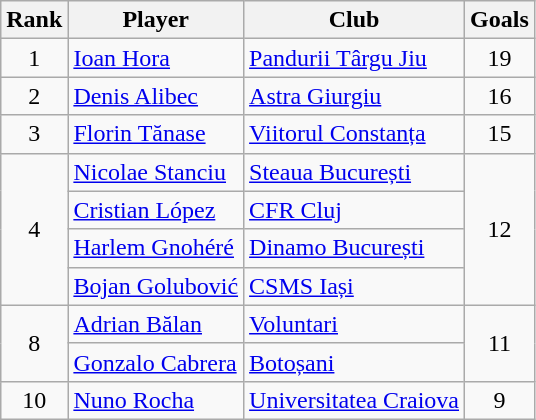<table class="wikitable">
<tr>
<th>Rank</th>
<th>Player</th>
<th>Club</th>
<th>Goals</th>
</tr>
<tr>
<td rowspan=1 align=center>1</td>
<td> <a href='#'>Ioan Hora</a></td>
<td><a href='#'>Pandurii Târgu Jiu</a></td>
<td rowspan=1 align=center>19</td>
</tr>
<tr>
<td rowspan=1 align=center>2</td>
<td> <a href='#'>Denis Alibec</a></td>
<td><a href='#'>Astra Giurgiu</a></td>
<td rowspan=1 align=center>16</td>
</tr>
<tr>
<td rowspan=1 align=center>3</td>
<td> <a href='#'>Florin Tănase</a></td>
<td><a href='#'>Viitorul Constanța</a></td>
<td rowspan=1 align=center>15</td>
</tr>
<tr>
<td rowspan=4 align=center>4</td>
<td> <a href='#'>Nicolae Stanciu</a></td>
<td><a href='#'>Steaua București</a></td>
<td rowspan=4 align=center>12</td>
</tr>
<tr>
<td> <a href='#'>Cristian López</a></td>
<td><a href='#'>CFR Cluj</a></td>
</tr>
<tr>
<td> <a href='#'>Harlem Gnohéré</a></td>
<td><a href='#'>Dinamo București</a></td>
</tr>
<tr>
<td> <a href='#'>Bojan Golubović</a></td>
<td><a href='#'>CSMS Iași</a></td>
</tr>
<tr>
<td rowspan=2 align=center>8</td>
<td> <a href='#'>Adrian Bălan</a></td>
<td><a href='#'>Voluntari</a></td>
<td rowspan=2 align=center>11</td>
</tr>
<tr>
<td> <a href='#'>Gonzalo Cabrera</a></td>
<td><a href='#'>Botoșani</a></td>
</tr>
<tr>
<td rowspan=1 align=center>10</td>
<td> <a href='#'>Nuno Rocha</a></td>
<td><a href='#'>Universitatea Craiova</a></td>
<td rowspan=1 align=center>9</td>
</tr>
</table>
